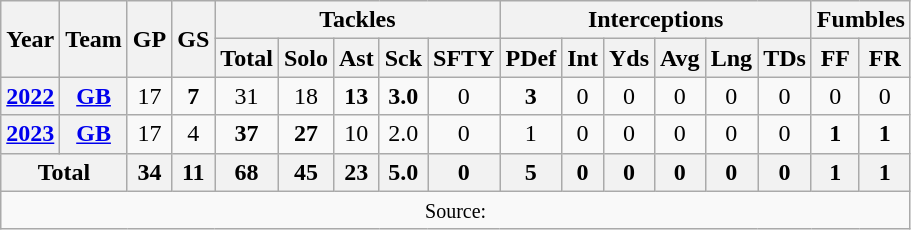<table class="wikitable" style="text-align: center;">
<tr>
<th rowspan=2>Year</th>
<th rowspan=2>Team</th>
<th rowspan=2>GP</th>
<th rowspan=2>GS</th>
<th colspan=5>Tackles</th>
<th colspan=6>Interceptions</th>
<th colspan=2>Fumbles</th>
</tr>
<tr>
<th>Total</th>
<th>Solo</th>
<th>Ast</th>
<th>Sck</th>
<th>SFTY</th>
<th>PDef</th>
<th>Int</th>
<th>Yds</th>
<th>Avg</th>
<th>Lng</th>
<th>TDs</th>
<th>FF</th>
<th>FR</th>
</tr>
<tr>
<th><a href='#'>2022</a></th>
<th><a href='#'>GB</a></th>
<td>17</td>
<td><strong>7</strong></td>
<td>31</td>
<td>18</td>
<td><strong>13</strong></td>
<td><strong>3.0</strong></td>
<td>0</td>
<td><strong>3</strong></td>
<td>0</td>
<td>0</td>
<td>0</td>
<td>0</td>
<td>0</td>
<td>0</td>
<td>0</td>
</tr>
<tr>
<th><a href='#'>2023</a></th>
<th><a href='#'>GB</a></th>
<td>17</td>
<td>4</td>
<td><strong>37</strong></td>
<td><strong>27</strong></td>
<td>10</td>
<td>2.0</td>
<td>0</td>
<td>1</td>
<td>0</td>
<td>0</td>
<td>0</td>
<td>0</td>
<td>0</td>
<td><strong>1</strong></td>
<td><strong>1</strong></td>
</tr>
<tr>
<th colspan="2">Total</th>
<th>34</th>
<th>11</th>
<th>68</th>
<th>45</th>
<th>23</th>
<th>5.0</th>
<th>0</th>
<th>5</th>
<th>0</th>
<th>0</th>
<th>0</th>
<th>0</th>
<th>0</th>
<th>1</th>
<th>1</th>
</tr>
<tr>
<td colspan="17"><small>Source: </small></td>
</tr>
</table>
